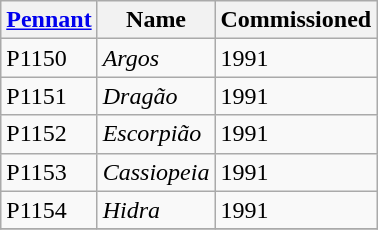<table class="wikitable">
<tr>
<th><a href='#'>Pennant</a></th>
<th>Name</th>
<th>Commissioned</th>
</tr>
<tr>
<td>P1150</td>
<td><em>Argos</em></td>
<td>1991</td>
</tr>
<tr>
<td>P1151</td>
<td><em>Dragão</em></td>
<td>1991</td>
</tr>
<tr>
<td>P1152</td>
<td><em>Escorpião</em></td>
<td>1991</td>
</tr>
<tr>
<td>P1153</td>
<td><em>Cassiopeia</em></td>
<td>1991</td>
</tr>
<tr>
<td>P1154</td>
<td><em>Hidra</em></td>
<td>1991</td>
</tr>
<tr>
</tr>
</table>
